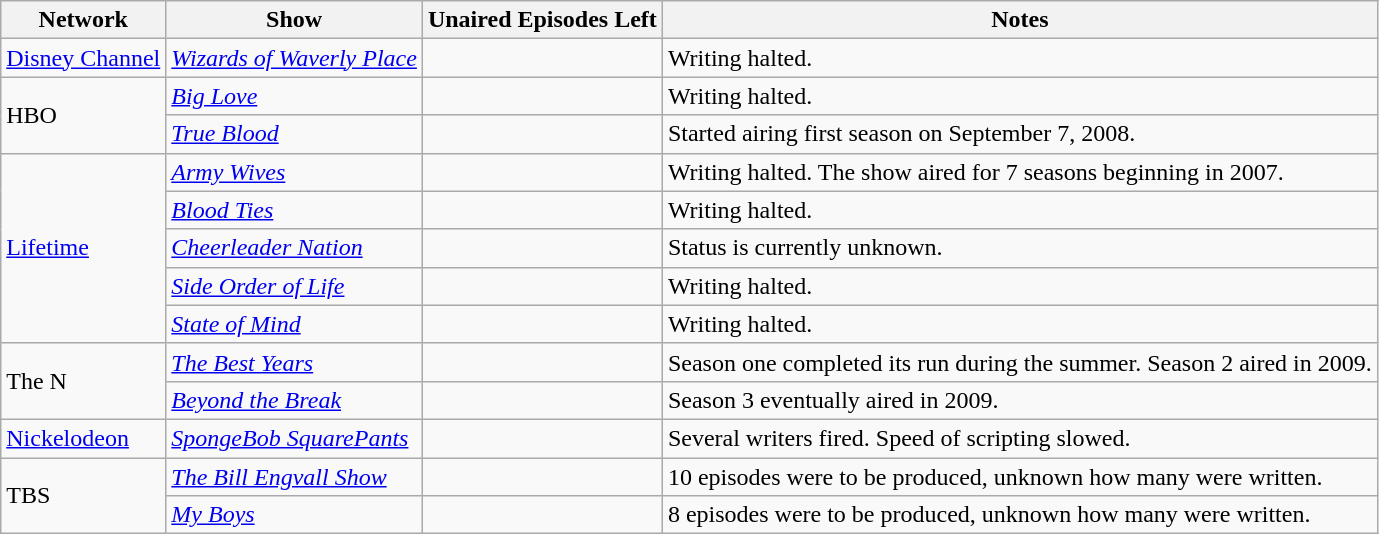<table class="wikitable">
<tr>
<th>Network</th>
<th>Show</th>
<th>Unaired Episodes Left</th>
<th>Notes</th>
</tr>
<tr>
<td><a href='#'>Disney Channel</a></td>
<td><em><a href='#'>Wizards of Waverly Place</a></em></td>
<td></td>
<td>Writing halted.</td>
</tr>
<tr>
<td rowspan="2">HBO</td>
<td><em><a href='#'>Big Love</a></em></td>
<td></td>
<td>Writing halted.</td>
</tr>
<tr>
<td><em><a href='#'>True Blood</a></em></td>
<td></td>
<td>Started airing first season on September 7, 2008.</td>
</tr>
<tr>
<td rowspan="5"><a href='#'>Lifetime</a></td>
<td><em><a href='#'>Army Wives</a></em></td>
<td></td>
<td>Writing halted. The show aired for 7 seasons beginning in 2007.</td>
</tr>
<tr>
<td><em><a href='#'>Blood Ties</a></em></td>
<td></td>
<td>Writing halted.</td>
</tr>
<tr>
<td><em><a href='#'>Cheerleader Nation</a></em></td>
<td></td>
<td>Status is currently unknown.</td>
</tr>
<tr>
<td><em><a href='#'>Side Order of Life</a></em></td>
<td></td>
<td>Writing halted.</td>
</tr>
<tr>
<td><em><a href='#'>State of Mind</a></em></td>
<td></td>
<td>Writing halted.</td>
</tr>
<tr>
<td rowspan="2">The N</td>
<td><em><a href='#'>The Best Years</a></em></td>
<td></td>
<td>Season one completed its run during the summer. Season 2 aired in 2009.</td>
</tr>
<tr>
<td><em><a href='#'>Beyond the Break</a></em></td>
<td></td>
<td>Season 3 eventually aired in 2009.</td>
</tr>
<tr>
<td><a href='#'>Nickelodeon</a></td>
<td><em><a href='#'>SpongeBob SquarePants</a></em></td>
<td></td>
<td>Several writers fired. Speed of scripting slowed.</td>
</tr>
<tr>
<td rowspan="2">TBS</td>
<td><em><a href='#'>The Bill Engvall Show</a></em></td>
<td></td>
<td>10 episodes were to be produced, unknown how many were written.</td>
</tr>
<tr>
<td><em><a href='#'>My Boys</a></em></td>
<td></td>
<td>8 episodes were to be produced, unknown how many were written.</td>
</tr>
</table>
